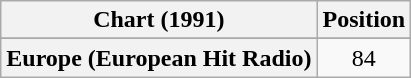<table class="wikitable plainrowheaders">
<tr>
<th>Chart (1991)</th>
<th>Position</th>
</tr>
<tr>
</tr>
<tr>
<th scope="row">Europe (European Hit Radio)</th>
<td style="text-align:center;">84</td>
</tr>
</table>
